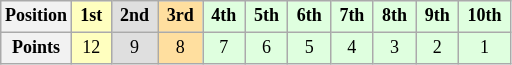<table class="wikitable" style="font-size: 75%; text-align:center">
<tr>
<th>Position</th>
<th style="background-color:#ffffbf"> 1st </th>
<th style="background-color:#dfdfdf"> 2nd </th>
<th style="background-color:#ffdf9f"> 3rd </th>
<th style="background-color:#dfffdf"> 4th </th>
<th style="background-color:#dfffdf"> 5th </th>
<th style="background-color:#dfffdf"> 6th </th>
<th style="background-color:#dfffdf"> 7th </th>
<th style="background-color:#dfffdf"> 8th </th>
<th style="background-color:#dfffdf"> 9th </th>
<th style="background-color:#dfffdf"> 10th </th>
</tr>
<tr>
<th>Points</th>
<td style="background-color:#ffffbf">12</td>
<td style="background-color:#dfdfdf">9</td>
<td style="background-color:#ffdf9f">8</td>
<td style="background-color:#dfffdf">7</td>
<td style="background-color:#dfffdf">6</td>
<td style="background-color:#dfffdf">5</td>
<td style="background-color:#dfffdf">4</td>
<td style="background-color:#dfffdf">3</td>
<td style="background-color:#dfffdf">2</td>
<td style="background-color:#dfffdf">1</td>
</tr>
</table>
